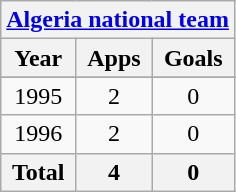<table class="wikitable" style="text-align:center">
<tr>
<th colspan=3><a href='#'>Algeria national team</a></th>
</tr>
<tr>
<th>Year</th>
<th>Apps</th>
<th>Goals</th>
</tr>
<tr>
</tr>
<tr>
<td>1995</td>
<td>2</td>
<td>0</td>
</tr>
<tr>
<td>1996</td>
<td>2</td>
<td>0</td>
</tr>
<tr>
<th>Total</th>
<th>4</th>
<th>0</th>
</tr>
</table>
